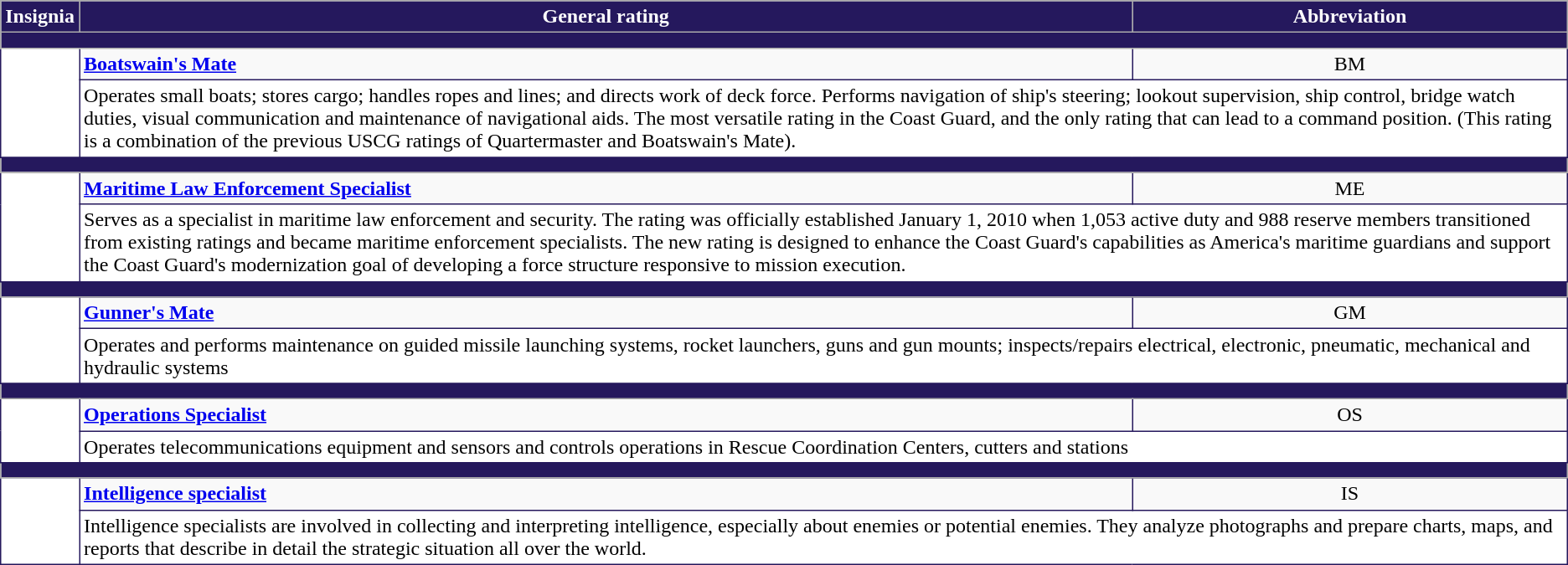<table class="wikitable" style="border: 1px solid #25185d; ">
<tr>
<th style="background-color: #25185d; color: white">Insignia</th>
<th style="background-color: #25185d; color: white">General rating</th>
<th style="background-color: #25185d; color: white">Abbreviation</th>
</tr>
<tr>
<td colspan="3" style="background:#25185d;" height=5px></td>
</tr>
<tr>
<td style="border: 1px solid #25185d; background-color: #FFFFFF" rowspan="2"></td>
<td style="border: 1px solid #25185d;"><strong><a href='#'>Boatswain's Mate</a></strong></td>
<td style="border: 1px solid #25185d; text-align: center">BM</td>
</tr>
<tr style="border: 1px solid #25185d; background-color: #FFFFFF" |>
<td style="border: 1px solid #25185d;" colspan="2" valign="top">Operates small boats; stores cargo; handles ropes and lines; and directs work of deck force.  Performs navigation of ship's steering; lookout supervision, ship control, bridge watch duties, visual communication and maintenance of navigational aids. The most versatile rating in the Coast Guard, and the only rating that can lead to a command position. (This rating is a combination of the previous USCG ratings of Quartermaster and Boatswain's Mate).</td>
</tr>
<tr>
<td colspan="3" style="background:#25185d;" height=5px></td>
</tr>
<tr>
<td style="border: 1px solid #25185d; background-color: #FFFFFF" rowspan="2"></td>
<td style="border: 1px solid #25185d;"><strong><a href='#'>Maritime Law Enforcement Specialist</a></strong></td>
<td style="border: 1px solid #25185d; text-align: center">ME</td>
</tr>
<tr style="border: 1px solid #25185d; background-color: #FFFFFF" |>
<td style="border: 1px solid #25185d;" colspan="2" valign="top">Serves as a specialist in maritime law enforcement and security. The rating was officially established January 1, 2010 when 1,053 active duty and 988 reserve members transitioned from existing ratings and became maritime enforcement specialists. The new rating is designed to enhance the Coast Guard's capabilities as America's maritime guardians and support the Coast Guard's modernization goal of developing a force structure responsive to mission execution.</td>
</tr>
<tr>
<td colspan="3" style="background:#25185d;" height=5px></td>
</tr>
<tr>
<td style="border: 1px solid #25185d; background-color: #FFFFFF" rowspan="2"></td>
<td style="border: 1px solid #25185d;"><strong><a href='#'>Gunner's Mate</a></strong></td>
<td style="border: 1px solid #25185d; text-align: center">GM</td>
</tr>
<tr style="border: 1px solid #25185d; background-color: #FFFFFF" |>
<td style="border: 1px solid #25185d;" colspan="2" valign="top">Operates and performs maintenance on guided missile launching systems, rocket launchers, guns and gun mounts; inspects/repairs electrical, electronic, pneumatic, mechanical and hydraulic systems</td>
</tr>
<tr>
<td colspan="3" style="background:#25185d;" height=5px></td>
</tr>
<tr>
<td style="border: 1px solid #25185d; background-color: #FFFFFF" rowspan="2"></td>
<td style="border: 1px solid #25185d;"><strong><a href='#'>Operations Specialist</a></strong></td>
<td style="border: 1px solid #25185d; text-align: center">OS</td>
</tr>
<tr style="border: 1px solid #25185d; background-color: #FFFFFF" |>
<td style="border: 1px solid #25185d;" colspan="2" valign="top">Operates telecommunications equipment and sensors and controls operations in Rescue Coordination Centers, cutters and stations</td>
</tr>
<tr>
<td colspan="3" style="background:#25185d;" height=5px></td>
</tr>
<tr>
<td style="border: 1px solid #25185d; background-color: #FFFFFF" rowspan="2"></td>
<td style="border: 1px solid #25185d;"><strong><a href='#'>Intelligence specialist</a></strong></td>
<td style="border: 1px solid #25185d; text-align: center">IS</td>
</tr>
<tr style="border: 1px solid #25185d; background-color: #FFFFFF" |>
<td style="border: 1px solid #25185d;" colspan="2" valign="top">Intelligence specialists are involved in collecting and interpreting intelligence, especially about enemies or potential enemies. They analyze photographs and prepare charts, maps, and reports that describe in detail the strategic situation all over the world.</td>
</tr>
</table>
